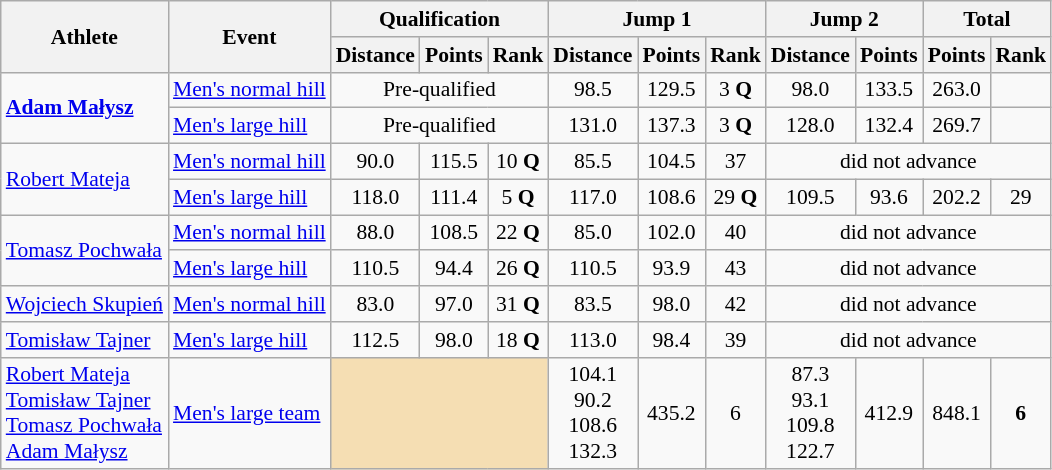<table class="wikitable" style="font-size:90%">
<tr>
<th rowspan="2">Athlete</th>
<th rowspan="2">Event</th>
<th colspan="3">Qualification</th>
<th colspan="3">Jump 1</th>
<th colspan="2">Jump 2</th>
<th colspan="2">Total</th>
</tr>
<tr>
<th>Distance</th>
<th>Points</th>
<th>Rank</th>
<th>Distance</th>
<th>Points</th>
<th>Rank</th>
<th>Distance</th>
<th>Points</th>
<th>Points</th>
<th>Rank</th>
</tr>
<tr>
<td rowspan=2><strong><a href='#'>Adam Małysz</a></strong></td>
<td align=left><a href='#'>Men's normal hill</a></td>
<td align="center" colspan="3">Pre-qualified</td>
<td align="center">98.5</td>
<td align="center">129.5</td>
<td align="center">3 <strong>Q</strong></td>
<td align="center">98.0</td>
<td align="center">133.5</td>
<td align="center">263.0</td>
<td align="center"></td>
</tr>
<tr>
<td align=left><a href='#'>Men's large hill</a></td>
<td align="center" colspan="3">Pre-qualified</td>
<td align="center">131.0</td>
<td align="center">137.3</td>
<td align="center">3 <strong>Q</strong></td>
<td align="center">128.0</td>
<td align="center">132.4</td>
<td align="center">269.7</td>
<td align="center"></td>
</tr>
<tr>
<td rowspan=2><a href='#'>Robert Mateja</a></td>
<td align=left><a href='#'>Men's normal hill</a></td>
<td align="center">90.0</td>
<td align="center">115.5</td>
<td align="center">10 <strong>Q</strong></td>
<td align="center">85.5</td>
<td align="center">104.5</td>
<td align="center">37</td>
<td align="center" colspan="4">did not advance</td>
</tr>
<tr>
<td align=left><a href='#'>Men's large hill</a></td>
<td align="center">118.0</td>
<td align="center">111.4</td>
<td align="center">5 <strong>Q</strong></td>
<td align="center">117.0</td>
<td align="center">108.6</td>
<td align="center">29 <strong>Q</strong></td>
<td align="center">109.5</td>
<td align="center">93.6</td>
<td align="center">202.2</td>
<td align="center">29</td>
</tr>
<tr>
<td rowspan=2><a href='#'>Tomasz Pochwała</a></td>
<td align=left><a href='#'>Men's normal hill</a></td>
<td align="center">88.0</td>
<td align="center">108.5</td>
<td align="center">22 <strong>Q</strong></td>
<td align="center">85.0</td>
<td align="center">102.0</td>
<td align="center">40</td>
<td align="center" colspan="4">did not advance</td>
</tr>
<tr>
<td align=left><a href='#'>Men's large hill</a></td>
<td align="center">110.5</td>
<td align="center">94.4</td>
<td align="center">26 <strong>Q</strong></td>
<td align="center">110.5</td>
<td align="center">93.9</td>
<td align="center">43</td>
<td align="center" colspan="4">did not advance</td>
</tr>
<tr>
<td align="center"><a href='#'>Wojciech Skupień</a></td>
<td align=left><a href='#'>Men's normal hill</a></td>
<td align="center">83.0</td>
<td align="center">97.0</td>
<td align="center">31 <strong>Q</strong></td>
<td align="center">83.5</td>
<td align="center">98.0</td>
<td align="center">42</td>
<td align="center" colspan="4">did not advance</td>
</tr>
<tr>
<td align="left"><a href='#'>Tomisław Tajner</a></td>
<td align=left><a href='#'>Men's large hill</a></td>
<td align="center">112.5</td>
<td align="center">98.0</td>
<td align="center">18 <strong>Q</strong></td>
<td align="center">113.0</td>
<td align="center">98.4</td>
<td align="center">39</td>
<td align="center" colspan="4">did not advance</td>
</tr>
<tr>
<td><a href='#'>Robert Mateja</a><br><a href='#'>Tomisław Tajner</a><br><a href='#'>Tomasz Pochwała</a><br><a href='#'>Adam Małysz</a></td>
<td align=left><a href='#'>Men's large team</a></td>
<td colspan="3" bgcolor="wheat"></td>
<td align="center">104.1<br>90.2<br>108.6<br>132.3</td>
<td align="center">435.2</td>
<td align="center">6</td>
<td align="center">87.3<br>93.1<br>109.8<br>122.7</td>
<td align="center">412.9</td>
<td align=center>848.1</td>
<td align=center><strong>6</strong></td>
</tr>
</table>
